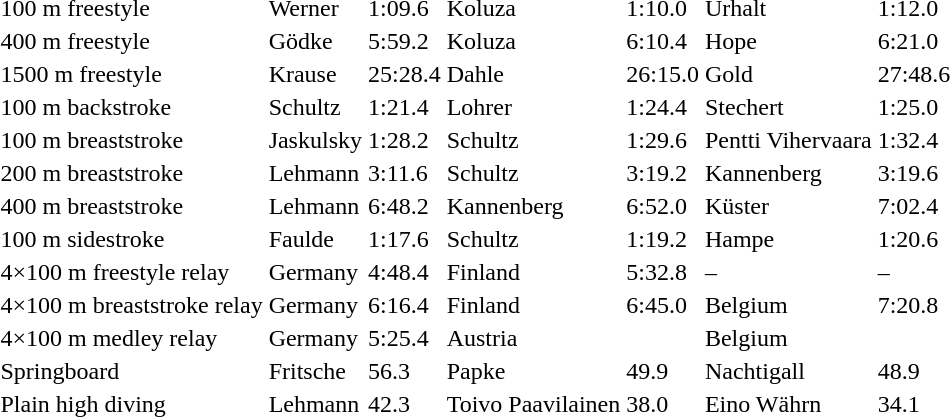<table>
<tr>
<td>100 m freestyle</td>
<td> Werner</td>
<td>1:09.6</td>
<td> Koluza</td>
<td>1:10.0</td>
<td> Urhalt</td>
<td>1:12.0</td>
</tr>
<tr>
<td>400 m freestyle</td>
<td> Gödke</td>
<td>5:59.2</td>
<td> Koluza</td>
<td>6:10.4</td>
<td> Hope</td>
<td>6:21.0</td>
</tr>
<tr>
<td>1500 m freestyle</td>
<td> Krause</td>
<td>25:28.4</td>
<td> Dahle</td>
<td>26:15.0</td>
<td> Gold</td>
<td>27:48.6</td>
</tr>
<tr>
<td>100 m backstroke</td>
<td> Schultz</td>
<td>1:21.4</td>
<td> Lohrer</td>
<td>1:24.4</td>
<td> Stechert</td>
<td>1:25.0</td>
</tr>
<tr>
<td>100 m breaststroke</td>
<td> Jaskulsky</td>
<td>1:28.2</td>
<td> Schultz</td>
<td>1:29.6</td>
<td> Pentti Vihervaara</td>
<td>1:32.4</td>
</tr>
<tr>
<td>200 m breaststroke</td>
<td> Lehmann</td>
<td>3:11.6</td>
<td> Schultz</td>
<td>3:19.2</td>
<td> Kannenberg</td>
<td>3:19.6</td>
</tr>
<tr>
<td>400 m breaststroke</td>
<td> Lehmann</td>
<td>6:48.2</td>
<td> Kannenberg</td>
<td>6:52.0</td>
<td> Küster</td>
<td>7:02.4</td>
</tr>
<tr>
<td>100 m sidestroke</td>
<td> Faulde</td>
<td>1:17.6</td>
<td> Schultz</td>
<td>1:19.2</td>
<td> Hampe</td>
<td>1:20.6</td>
</tr>
<tr>
<td>4×100 m freestyle relay</td>
<td> Germany</td>
<td>4:48.4</td>
<td> Finland</td>
<td>5:32.8</td>
<td>–</td>
<td>–</td>
</tr>
<tr>
<td>4×100 m breaststroke relay</td>
<td> Germany</td>
<td>6:16.4</td>
<td> Finland</td>
<td>6:45.0</td>
<td> Belgium</td>
<td>7:20.8</td>
</tr>
<tr>
<td>4×100 m medley relay</td>
<td> Germany</td>
<td>5:25.4</td>
<td> Austria</td>
<td></td>
<td> Belgium</td>
<td></td>
</tr>
<tr>
<td>Springboard</td>
<td> Fritsche</td>
<td>56.3</td>
<td> Papke</td>
<td>49.9</td>
<td> Nachtigall</td>
<td>48.9</td>
</tr>
<tr>
<td>Plain high diving</td>
<td> Lehmann</td>
<td>42.3</td>
<td> Toivo Paavilainen</td>
<td>38.0</td>
<td> Eino Währn</td>
<td>34.1</td>
</tr>
</table>
